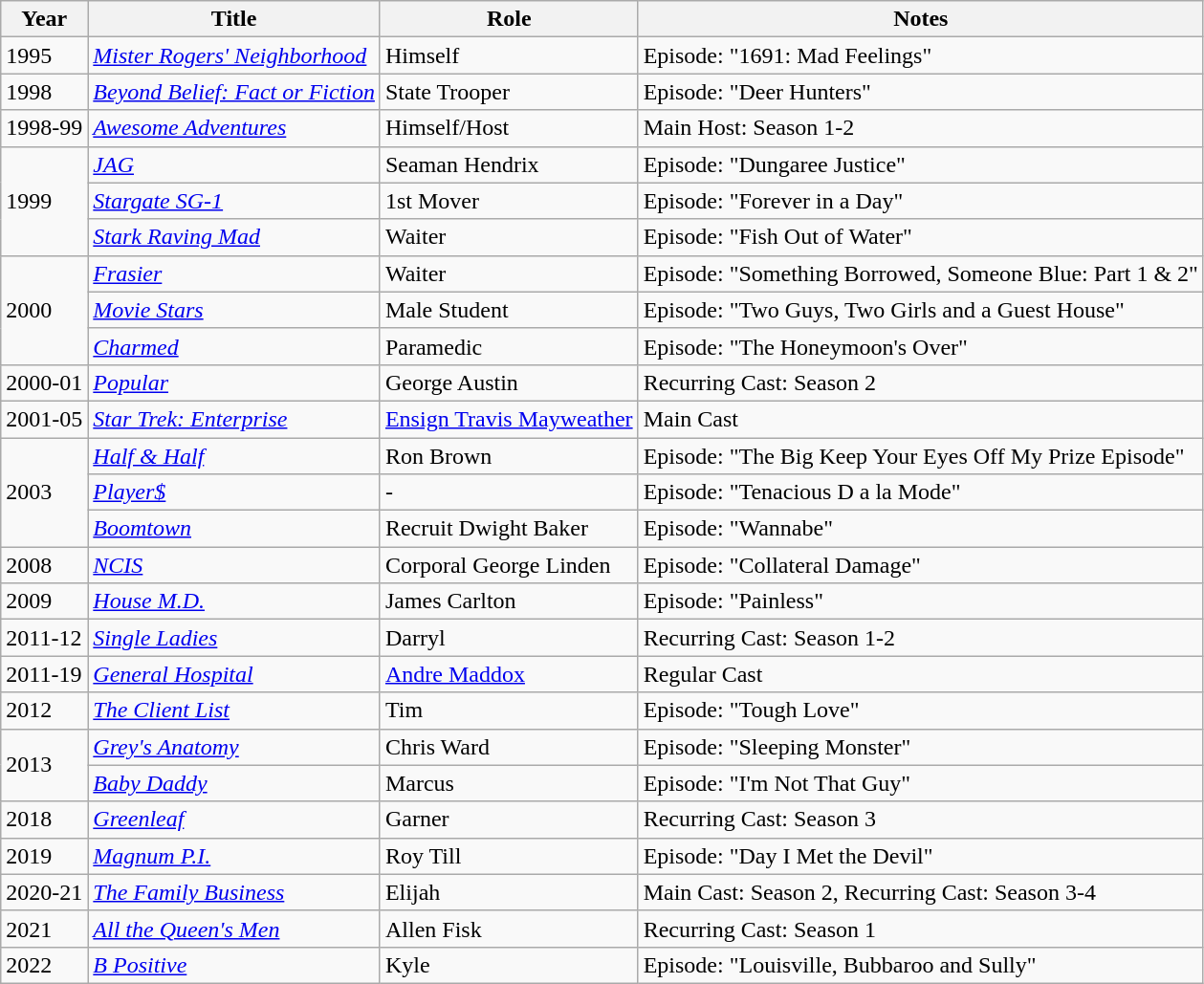<table class="wikitable sortable">
<tr>
<th>Year</th>
<th>Title</th>
<th>Role</th>
<th>Notes</th>
</tr>
<tr>
<td>1995</td>
<td><em><a href='#'>Mister Rogers' Neighborhood</a></em></td>
<td>Himself</td>
<td>Episode: "1691: Mad Feelings"</td>
</tr>
<tr>
<td>1998</td>
<td><em><a href='#'>Beyond Belief: Fact or Fiction</a></em></td>
<td>State Trooper</td>
<td>Episode: "Deer Hunters"</td>
</tr>
<tr>
<td>1998-99</td>
<td><em><a href='#'>Awesome Adventures</a></em></td>
<td>Himself/Host</td>
<td>Main Host: Season 1-2</td>
</tr>
<tr>
<td rowspan="3">1999</td>
<td><em><a href='#'>JAG</a></em></td>
<td>Seaman Hendrix</td>
<td>Episode: "Dungaree Justice"</td>
</tr>
<tr>
<td><em><a href='#'>Stargate SG-1</a></em></td>
<td>1st Mover</td>
<td>Episode: "Forever in a Day"</td>
</tr>
<tr>
<td><em><a href='#'>Stark Raving Mad</a></em></td>
<td>Waiter</td>
<td>Episode: "Fish Out of Water"</td>
</tr>
<tr>
<td rowspan="3">2000</td>
<td><em><a href='#'>Frasier</a></em></td>
<td>Waiter</td>
<td>Episode: "Something Borrowed, Someone Blue: Part 1 & 2"</td>
</tr>
<tr>
<td><em><a href='#'>Movie Stars</a></em></td>
<td>Male Student</td>
<td>Episode: "Two Guys, Two Girls and a Guest House"</td>
</tr>
<tr>
<td><em><a href='#'>Charmed</a></em></td>
<td>Paramedic</td>
<td>Episode: "The Honeymoon's Over"</td>
</tr>
<tr>
<td>2000-01</td>
<td><em><a href='#'>Popular</a></em></td>
<td>George Austin</td>
<td>Recurring Cast: Season 2</td>
</tr>
<tr>
<td>2001-05</td>
<td><em><a href='#'>Star Trek: Enterprise</a></em></td>
<td><a href='#'>Ensign Travis Mayweather</a></td>
<td>Main Cast</td>
</tr>
<tr>
<td rowspan="3">2003</td>
<td><em><a href='#'>Half & Half</a></em></td>
<td>Ron Brown</td>
<td>Episode: "The Big Keep Your Eyes Off My Prize Episode"</td>
</tr>
<tr>
<td><em><a href='#'>Player$</a></em></td>
<td>-</td>
<td>Episode: "Tenacious D a la Mode"</td>
</tr>
<tr>
<td><em><a href='#'>Boomtown</a></em></td>
<td>Recruit Dwight Baker</td>
<td>Episode: "Wannabe"</td>
</tr>
<tr>
<td>2008</td>
<td><em><a href='#'>NCIS</a></em></td>
<td>Corporal George Linden</td>
<td>Episode: "Collateral Damage"</td>
</tr>
<tr>
<td>2009</td>
<td><em><a href='#'>House M.D.</a></em></td>
<td>James Carlton</td>
<td>Episode: "Painless"</td>
</tr>
<tr>
<td>2011-12</td>
<td><em><a href='#'>Single Ladies</a></em></td>
<td>Darryl</td>
<td>Recurring Cast: Season 1-2</td>
</tr>
<tr>
<td>2011-19</td>
<td><em><a href='#'>General Hospital</a></em></td>
<td><a href='#'>Andre Maddox</a></td>
<td>Regular Cast</td>
</tr>
<tr>
<td>2012</td>
<td><em><a href='#'>The Client List</a></em></td>
<td>Tim</td>
<td>Episode: "Tough Love"</td>
</tr>
<tr>
<td rowspan="2">2013</td>
<td><em><a href='#'>Grey's Anatomy</a></em></td>
<td>Chris Ward</td>
<td>Episode: "Sleeping Monster"</td>
</tr>
<tr>
<td><em><a href='#'>Baby Daddy</a></em></td>
<td>Marcus</td>
<td>Episode: "I'm Not That Guy"</td>
</tr>
<tr>
<td>2018</td>
<td><em><a href='#'>Greenleaf</a></em></td>
<td>Garner</td>
<td>Recurring Cast: Season 3</td>
</tr>
<tr>
<td>2019</td>
<td><em><a href='#'>Magnum P.I.</a></em></td>
<td>Roy Till</td>
<td>Episode: "Day I Met the Devil"</td>
</tr>
<tr>
<td>2020-21</td>
<td><em><a href='#'>The Family Business</a></em></td>
<td>Elijah</td>
<td>Main Cast: Season 2, Recurring Cast: Season 3-4</td>
</tr>
<tr>
<td>2021</td>
<td><em><a href='#'>All the Queen's Men</a></em></td>
<td>Allen Fisk</td>
<td>Recurring Cast: Season 1</td>
</tr>
<tr>
<td>2022</td>
<td><em><a href='#'>B Positive</a></em></td>
<td>Kyle</td>
<td>Episode: "Louisville, Bubbaroo and Sully"</td>
</tr>
</table>
